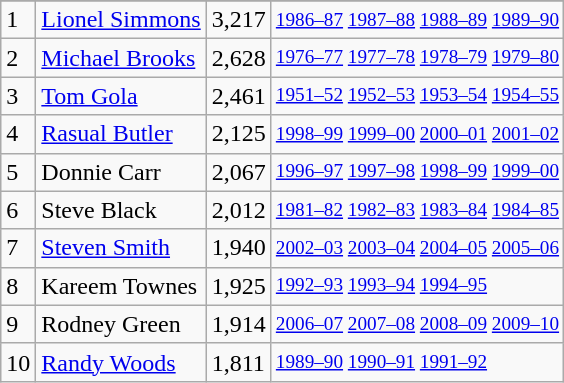<table class="wikitable">
<tr>
</tr>
<tr>
<td>1</td>
<td><a href='#'>Lionel Simmons</a></td>
<td>3,217</td>
<td style="font-size:80%;"><a href='#'>1986–87</a> <a href='#'>1987–88</a> <a href='#'>1988–89</a> <a href='#'>1989–90</a></td>
</tr>
<tr>
<td>2</td>
<td><a href='#'>Michael Brooks</a></td>
<td>2,628</td>
<td style="font-size:80%;"><a href='#'>1976–77</a> <a href='#'>1977–78</a> <a href='#'>1978–79</a> <a href='#'>1979–80</a></td>
</tr>
<tr>
<td>3</td>
<td><a href='#'>Tom Gola</a></td>
<td>2,461</td>
<td style="font-size:80%;"><a href='#'>1951–52</a> <a href='#'>1952–53</a> <a href='#'>1953–54</a> <a href='#'>1954–55</a></td>
</tr>
<tr>
<td>4</td>
<td><a href='#'>Rasual Butler</a></td>
<td>2,125</td>
<td style="font-size:80%;"><a href='#'>1998–99</a> <a href='#'>1999–00</a> <a href='#'>2000–01</a> <a href='#'>2001–02</a></td>
</tr>
<tr>
<td>5</td>
<td>Donnie Carr</td>
<td>2,067</td>
<td style="font-size:80%;"><a href='#'>1996–97</a> <a href='#'>1997–98</a> <a href='#'>1998–99</a> <a href='#'>1999–00</a></td>
</tr>
<tr>
<td>6</td>
<td>Steve Black</td>
<td>2,012</td>
<td style="font-size:80%;"><a href='#'>1981–82</a> <a href='#'>1982–83</a> <a href='#'>1983–84</a> <a href='#'>1984–85</a></td>
</tr>
<tr>
<td>7</td>
<td><a href='#'>Steven Smith</a></td>
<td>1,940</td>
<td style="font-size:80%;"><a href='#'>2002–03</a> <a href='#'>2003–04</a> <a href='#'>2004–05</a> <a href='#'>2005–06</a></td>
</tr>
<tr>
<td>8</td>
<td>Kareem Townes</td>
<td>1,925</td>
<td style="font-size:80%;"><a href='#'>1992–93</a> <a href='#'>1993–94</a> <a href='#'>1994–95</a></td>
</tr>
<tr>
<td>9</td>
<td>Rodney Green</td>
<td>1,914</td>
<td style="font-size:80%;"><a href='#'>2006–07</a> <a href='#'>2007–08</a> <a href='#'>2008–09</a> <a href='#'>2009–10</a></td>
</tr>
<tr>
<td>10</td>
<td><a href='#'>Randy Woods</a></td>
<td>1,811</td>
<td style="font-size:80%;"><a href='#'>1989–90</a> <a href='#'>1990–91</a> <a href='#'>1991–92</a></td>
</tr>
</table>
